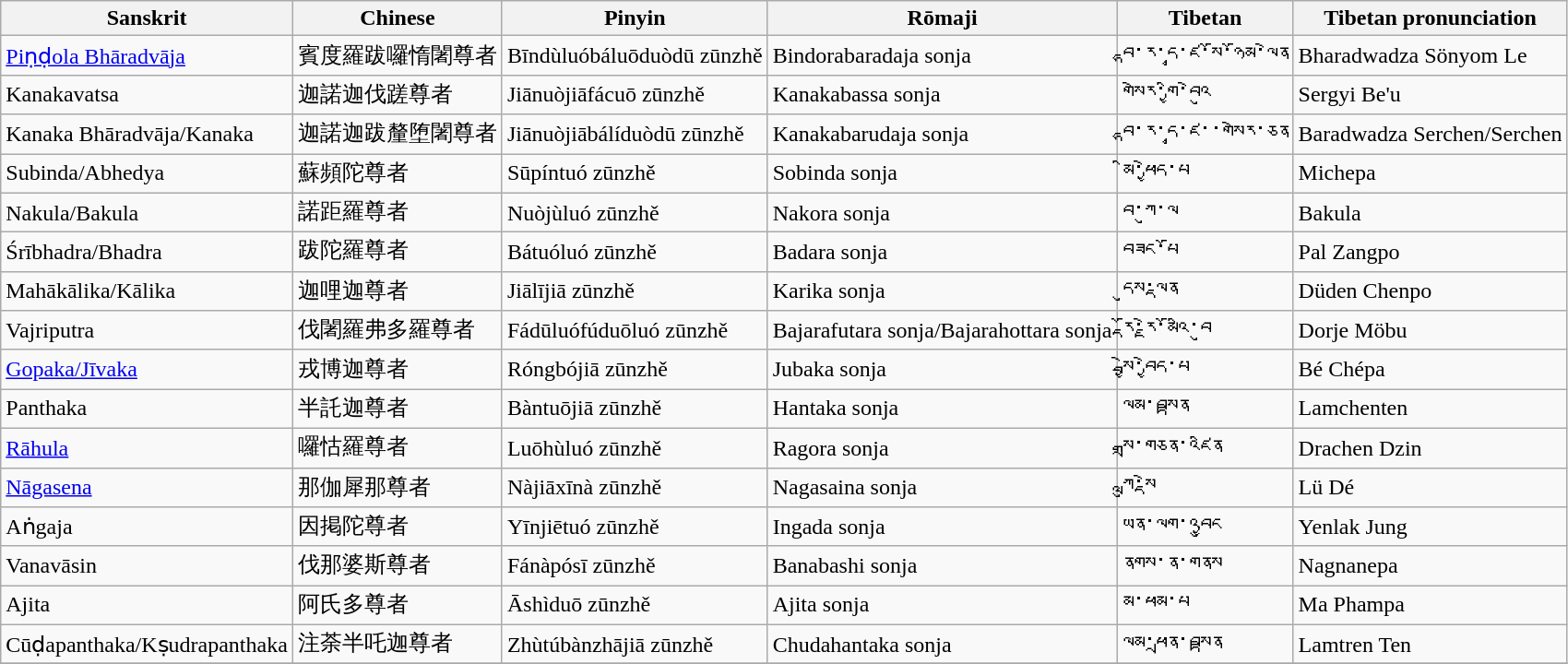<table class="wikitable">
<tr>
<th>Sanskrit</th>
<th>Chinese</th>
<th>Pinyin</th>
<th>Rōmaji</th>
<th>Tibetan</th>
<th>Tibetan pronunciation</th>
</tr>
<tr>
<td><a href='#'>Piṇḍola Bhāradvāja</a></td>
<td>賓度羅跋囉惰闍尊者</td>
<td>Bīndùluóbáluōduòdū zūnzhě</td>
<td>Bindorabaradaja sonja</td>
<td>བྷ་ར་དྭ་ཛ་སོ་ཉོམ་ལེན</td>
<td>Bharadwadza Sönyom Le</td>
</tr>
<tr>
<td>Kanakavatsa</td>
<td>迦諾迦伐蹉尊者</td>
<td>Jiānuòjiāfácuō zūnzhě</td>
<td>Kanakabassa sonja</td>
<td>གསེར་གྱི་བེའུ</td>
<td>Sergyi Be'u</td>
</tr>
<tr>
<td>Kanaka Bhāradvāja/Kanaka</td>
<td>迦諾迦跋釐堕闍尊者</td>
<td>Jiānuòjiābálíduòdū zūnzhě</td>
<td>Kanakabarudaja sonja</td>
<td>བྷ་ར་དྭ་ཛ་་གསེར་ཅན</td>
<td>Baradwadza Serchen/Serchen</td>
</tr>
<tr>
<td>Subinda/Abhedya</td>
<td>蘇頻陀尊者</td>
<td>Sūpíntuó zūnzhě</td>
<td>Sobinda sonja</td>
<td>མི་ཕྱེད་པ</td>
<td>Michepa</td>
</tr>
<tr>
<td>Nakula/Bakula</td>
<td>諾距羅尊者</td>
<td>Nuòjùluó zūnzhě</td>
<td>Nakora sonja</td>
<td>བ་ཀུ་ལ</td>
<td>Bakula</td>
</tr>
<tr>
<td>Śrībhadra/Bhadra</td>
<td>跋陀羅尊者</td>
<td>Bátuóluó zūnzhě</td>
<td>Badara sonja</td>
<td>བཟང་པོ</td>
<td>Pal Zangpo</td>
</tr>
<tr>
<td>Mahākālika/Kālika</td>
<td>迦哩迦尊者</td>
<td>Jiālījiā zūnzhě</td>
<td>Karika sonja</td>
<td>དུས་ལྡན</td>
<td>Düden Chenpo</td>
</tr>
<tr>
<td>Vajriputra</td>
<td>伐闍羅弗多羅尊者</td>
<td>Fádūluófúduōluó zūnzhě</td>
<td>Bajarafutara sonja/Bajarahottara sonja</td>
<td>རྡོ་རྗེ་མོའི་བུ</td>
<td>Dorje Möbu</td>
</tr>
<tr>
<td><a href='#'>Gopaka/Jīvaka</a></td>
<td>戎博迦尊者</td>
<td>Róngbójiā zūnzhě</td>
<td>Jubaka sonja</td>
<td>སྦྱེ་བྱེད་པ</td>
<td>Bé Chépa</td>
</tr>
<tr>
<td>Panthaka</td>
<td>半託迦尊者</td>
<td>Bàntuōjiā zūnzhě</td>
<td>Hantaka sonja</td>
<td>ལམ་བསྟན</td>
<td>Lamchenten</td>
</tr>
<tr>
<td><a href='#'>Rāhula</a></td>
<td>囉怙羅尊者</td>
<td>Luōhùluó zūnzhě</td>
<td>Ragora sonja</td>
<td>སྒྲ་གཅན་འཛིན</td>
<td>Drachen Dzin</td>
</tr>
<tr>
<td><a href='#'>Nāgasena</a></td>
<td>那伽犀那尊者</td>
<td>Nàjiāxīnà zūnzhě</td>
<td>Nagasaina sonja</td>
<td>ཀླུ་སྡེ</td>
<td>Lü Dé</td>
</tr>
<tr>
<td>Aṅgaja</td>
<td>因掲陀尊者</td>
<td>Yīnjiētuó zūnzhě</td>
<td>Ingada sonja</td>
<td>ཡན་ལག་འབྱུང</td>
<td>Yenlak Jung</td>
</tr>
<tr>
<td>Vanavāsin</td>
<td>伐那婆斯尊者</td>
<td>Fánàpósī zūnzhě</td>
<td>Banabashi sonja</td>
<td>ནགས་ན་གནས</td>
<td>Nagnanepa</td>
</tr>
<tr>
<td>Ajita</td>
<td>阿氏多尊者</td>
<td>Āshìduō zūnzhě</td>
<td>Ajita sonja</td>
<td>མ་ཕམ་པ</td>
<td>Ma Phampa</td>
</tr>
<tr>
<td>Cūḍapanthaka/Kṣudrapanthaka</td>
<td>注荼半吒迦尊者</td>
<td>Zhùtúbànzhājiā zūnzhě</td>
<td>Chudahantaka sonja</td>
<td>ལམ་ཕྲན་བསྟན</td>
<td>Lamtren Ten</td>
</tr>
<tr>
</tr>
</table>
